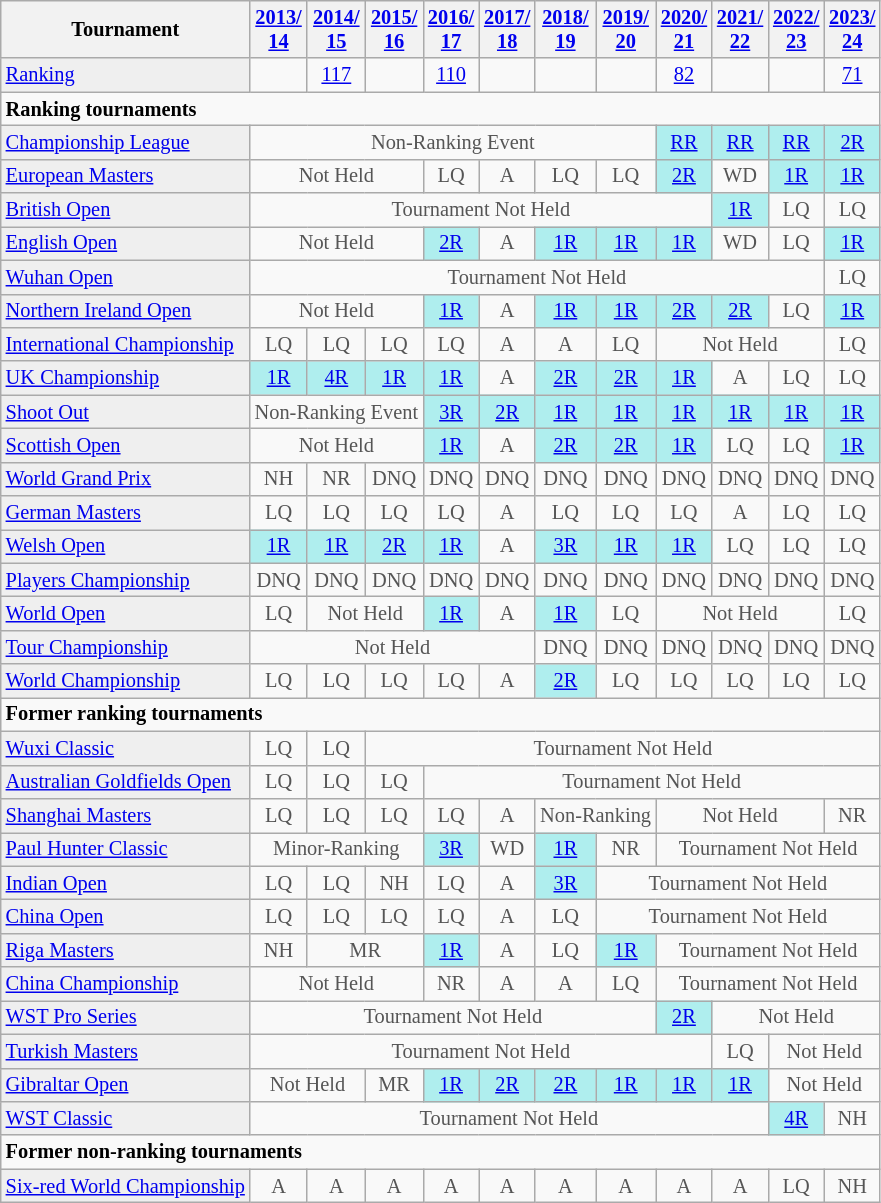<table class="wikitable" style="font-size:85%;">
<tr>
<th>Tournament</th>
<th><a href='#'>2013/<br>14</a></th>
<th><a href='#'>2014/<br>15</a></th>
<th><a href='#'>2015/<br>16</a></th>
<th><a href='#'>2016/<br>17</a></th>
<th><a href='#'>2017/<br>18</a></th>
<th><a href='#'>2018/<br>19</a></th>
<th><a href='#'>2019/<br>20</a></th>
<th><a href='#'>2020/<br>21</a></th>
<th><a href='#'>2021/<br>22</a></th>
<th><a href='#'>2022/<br>23</a></th>
<th><a href='#'>2023/<br>24</a></th>
</tr>
<tr>
<td style="background:#EFEFEF;"><a href='#'>Ranking</a></td>
<td align="center"></td>
<td align="center"><a href='#'>117</a></td>
<td align="center"></td>
<td align="center"><a href='#'>110</a></td>
<td align="center"></td>
<td align="center"></td>
<td align="center"></td>
<td align="center"><a href='#'>82</a></td>
<td align="center"></td>
<td align="center"></td>
<td align="center"><a href='#'>71</a></td>
</tr>
<tr>
<td colspan="20"><strong>Ranking tournaments</strong></td>
</tr>
<tr>
<td style="background:#EFEFEF;"><a href='#'>Championship League</a></td>
<td align="center" colspan="7" style="color:#555555;">Non-Ranking Event</td>
<td align="center" style="background:#afeeee;"><a href='#'>RR</a></td>
<td align="center" style="background:#afeeee;"><a href='#'>RR</a></td>
<td align="center" style="background:#afeeee;"><a href='#'>RR</a></td>
<td align="center" style="background:#afeeee;"><a href='#'>2R</a></td>
</tr>
<tr>
<td style="background:#EFEFEF;"><a href='#'>European Masters</a></td>
<td align="center" colspan="3" style="color:#555555;">Not Held</td>
<td align="center" style="color:#555555;">LQ</td>
<td align="center" style="color:#555555;">A</td>
<td align="center" style="color:#555555;">LQ</td>
<td align="center" style="color:#555555;">LQ</td>
<td align="center" style="background:#afeeee;"><a href='#'>2R</a></td>
<td align="center" style="color:#555555;">WD</td>
<td align="center" style="background:#afeeee;"><a href='#'>1R</a></td>
<td align="center" style="background:#afeeee;"><a href='#'>1R</a></td>
</tr>
<tr>
<td style="background:#EFEFEF;"><a href='#'>British Open</a></td>
<td align="center" colspan="8" style="color:#555555;">Tournament Not Held</td>
<td align="center" style="background:#afeeee;"><a href='#'>1R</a></td>
<td align="center" style="color:#555555;">LQ</td>
<td align="center" style="color:#555555;">LQ</td>
</tr>
<tr>
<td style="background:#EFEFEF;"><a href='#'>English Open</a></td>
<td align="center" colspan="3" style="color:#555555;">Not Held</td>
<td align="center" style="background:#afeeee;"><a href='#'>2R</a></td>
<td align="center" style="color:#555555;">A</td>
<td align="center" style="background:#afeeee;"><a href='#'>1R</a></td>
<td align="center" style="background:#afeeee;"><a href='#'>1R</a></td>
<td align="center" style="background:#afeeee;"><a href='#'>1R</a></td>
<td align="center" style="color:#555555;">WD</td>
<td align="center" style="color:#555555;">LQ</td>
<td align="center" style="background:#afeeee;"><a href='#'>1R</a></td>
</tr>
<tr>
<td style="background:#EFEFEF;"><a href='#'>Wuhan Open</a></td>
<td align="center" colspan="10" style="color:#555555;">Tournament Not Held</td>
<td align="center" style="color:#555555;">LQ</td>
</tr>
<tr>
<td style="background:#EFEFEF;"><a href='#'>Northern Ireland Open</a></td>
<td align="center" colspan="3" style="color:#555555;">Not Held</td>
<td align="center" style="background:#afeeee;"><a href='#'>1R</a></td>
<td align="center" style="color:#555555;">A</td>
<td align="center" style="background:#afeeee;"><a href='#'>1R</a></td>
<td align="center" style="background:#afeeee;"><a href='#'>1R</a></td>
<td align="center" style="background:#afeeee;"><a href='#'>2R</a></td>
<td align="center" style="background:#afeeee;"><a href='#'>2R</a></td>
<td align="center" style="color:#555555;">LQ</td>
<td align="center" style="background:#afeeee;"><a href='#'>1R</a></td>
</tr>
<tr>
<td style="background:#EFEFEF;"><a href='#'>International Championship</a></td>
<td align="center" style="color:#555555;">LQ</td>
<td align="center" style="color:#555555;">LQ</td>
<td align="center" style="color:#555555;">LQ</td>
<td align="center" style="color:#555555;">LQ</td>
<td align="center" style="color:#555555;">A</td>
<td align="center" style="color:#555555;">A</td>
<td align="center" style="color:#555555;">LQ</td>
<td align="center" colspan="3" style="color:#555555;">Not Held</td>
<td align="center" style="color:#555555;">LQ</td>
</tr>
<tr>
<td style="background:#EFEFEF;"><a href='#'>UK Championship</a></td>
<td align="center" style="background:#afeeee;"><a href='#'>1R</a></td>
<td align="center" style="background:#afeeee;"><a href='#'>4R</a></td>
<td align="center" style="background:#afeeee;"><a href='#'>1R</a></td>
<td align="center" style="background:#afeeee;"><a href='#'>1R</a></td>
<td align="center" style="color:#555555;">A</td>
<td align="center" style="background:#afeeee;"><a href='#'>2R</a></td>
<td align="center" style="background:#afeeee;"><a href='#'>2R</a></td>
<td align="center" style="background:#afeeee;"><a href='#'>1R</a></td>
<td align="center" style="color:#555555;">A</td>
<td align="center" style="color:#555555;">LQ</td>
<td align="center" style="color:#555555;">LQ</td>
</tr>
<tr>
<td style="background:#EFEFEF;"><a href='#'>Shoot Out</a></td>
<td align="center" colspan="3" style="color:#555555;">Non-Ranking Event</td>
<td align="center" style="background:#afeeee;"><a href='#'>3R</a></td>
<td align="center" style="background:#afeeee;"><a href='#'>2R</a></td>
<td align="center" style="background:#afeeee;"><a href='#'>1R</a></td>
<td align="center" style="background:#afeeee;"><a href='#'>1R</a></td>
<td align="center" style="background:#afeeee;"><a href='#'>1R</a></td>
<td align="center" style="background:#afeeee;"><a href='#'>1R</a></td>
<td align="center" style="background:#afeeee;"><a href='#'>1R</a></td>
<td align="center" style="background:#afeeee;"><a href='#'>1R</a></td>
</tr>
<tr>
<td style="background:#EFEFEF;"><a href='#'>Scottish Open</a></td>
<td align="center" colspan="3" style="color:#555555;">Not Held</td>
<td align="center" style="background:#afeeee;"><a href='#'>1R</a></td>
<td align="center" style="color:#555555;">A</td>
<td align="center" style="background:#afeeee;"><a href='#'>2R</a></td>
<td align="center" style="background:#afeeee;"><a href='#'>2R</a></td>
<td align="center" style="background:#afeeee;"><a href='#'>1R</a></td>
<td align="center" style="color:#555555;">LQ</td>
<td align="center" style="color:#555555;">LQ</td>
<td align="center" style="background:#afeeee;"><a href='#'>1R</a></td>
</tr>
<tr>
<td style="background:#EFEFEF;"><a href='#'>World Grand Prix</a></td>
<td align="center" style="color:#555555;">NH</td>
<td align="center" style="color:#555555;">NR</td>
<td align="center" style="color:#555555;">DNQ</td>
<td align="center" style="color:#555555;">DNQ</td>
<td align="center" style="color:#555555;">DNQ</td>
<td align="center" style="color:#555555;">DNQ</td>
<td align="center" style="color:#555555;">DNQ</td>
<td align="center" style="color:#555555;">DNQ</td>
<td align="center" style="color:#555555;">DNQ</td>
<td align="center" style="color:#555555;">DNQ</td>
<td align="center" style="color:#555555;">DNQ</td>
</tr>
<tr>
<td style="background:#EFEFEF;"><a href='#'>German Masters</a></td>
<td align="center" style="color:#555555;">LQ</td>
<td align="center" style="color:#555555;">LQ</td>
<td align="center" style="color:#555555;">LQ</td>
<td align="center" style="color:#555555;">LQ</td>
<td align="center" style="color:#555555;">A</td>
<td align="center" style="color:#555555;">LQ</td>
<td align="center" style="color:#555555;">LQ</td>
<td align="center" style="color:#555555;">LQ</td>
<td align="center" style="color:#555555;">A</td>
<td align="center" style="color:#555555;">LQ</td>
<td align="center" style="color:#555555;">LQ</td>
</tr>
<tr>
<td style="background:#EFEFEF;"><a href='#'>Welsh Open</a></td>
<td align="center" style="background:#afeeee;"><a href='#'>1R</a></td>
<td align="center" style="background:#afeeee;"><a href='#'>1R</a></td>
<td align="center" style="background:#afeeee;"><a href='#'>2R</a></td>
<td align="center" style="background:#afeeee;"><a href='#'>1R</a></td>
<td align="center" style="color:#555555;">A</td>
<td align="center" style="background:#afeeee;"><a href='#'>3R</a></td>
<td align="center" style="background:#afeeee;"><a href='#'>1R</a></td>
<td align="center" style="background:#afeeee;"><a href='#'>1R</a></td>
<td align="center" style="color:#555555;">LQ</td>
<td align="center" style="color:#555555;">LQ</td>
<td align="center" style="color:#555555;">LQ</td>
</tr>
<tr>
<td style="background:#EFEFEF;"><a href='#'>Players Championship</a></td>
<td align="center" style="color:#555555;">DNQ</td>
<td align="center" style="color:#555555;">DNQ</td>
<td align="center" style="color:#555555;">DNQ</td>
<td align="center" style="color:#555555;">DNQ</td>
<td align="center" style="color:#555555;">DNQ</td>
<td align="center" style="color:#555555;">DNQ</td>
<td align="center" style="color:#555555;">DNQ</td>
<td align="center" style="color:#555555;">DNQ</td>
<td align="center" style="color:#555555;">DNQ</td>
<td align="center" style="color:#555555;">DNQ</td>
<td align="center" style="color:#555555;">DNQ</td>
</tr>
<tr>
<td style="background:#EFEFEF;"><a href='#'>World Open</a></td>
<td align="center" style="color:#555555;">LQ</td>
<td align="center" colspan="2" style="color:#555555;">Not Held</td>
<td align="center" style="background:#afeeee;"><a href='#'>1R</a></td>
<td align="center" style="color:#555555;">A</td>
<td align="center" style="background:#afeeee;"><a href='#'>1R</a></td>
<td align="center" style="color:#555555;">LQ</td>
<td align="center" colspan="3" style="color:#555555;">Not Held</td>
<td align="center" style="color:#555555;">LQ</td>
</tr>
<tr>
<td style="background:#EFEFEF;"><a href='#'>Tour Championship</a></td>
<td align="center" colspan="5" style="color:#555555;">Not Held</td>
<td align="center" style="color:#555555;">DNQ</td>
<td align="center" style="color:#555555;">DNQ</td>
<td align="center" style="color:#555555;">DNQ</td>
<td align="center" style="color:#555555;">DNQ</td>
<td align="center" style="color:#555555;">DNQ</td>
<td align="center" style="color:#555555;">DNQ</td>
</tr>
<tr>
<td style="background:#EFEFEF;"><a href='#'>World Championship</a></td>
<td align="center" style="color:#555555;">LQ</td>
<td align="center" style="color:#555555;">LQ</td>
<td align="center" style="color:#555555;">LQ</td>
<td align="center" style="color:#555555;">LQ</td>
<td align="center" style="color:#555555;">A</td>
<td align="center" style="background:#afeeee;"><a href='#'>2R</a></td>
<td align="center" style="color:#555555;">LQ</td>
<td align="center" style="color:#555555;">LQ</td>
<td align="center" style="color:#555555;">LQ</td>
<td align="center" style="color:#555555;">LQ</td>
<td align="center" style="color:#555555;">LQ</td>
</tr>
<tr>
<td colspan="20"><strong>Former ranking tournaments</strong></td>
</tr>
<tr>
<td style="background:#EFEFEF;"><a href='#'>Wuxi Classic</a></td>
<td align="center" style="color:#555555;">LQ</td>
<td align="center" style="color:#555555;">LQ</td>
<td align="center" colspan="20" style="color:#555555;">Tournament Not Held</td>
</tr>
<tr>
<td style="background:#EFEFEF;"><a href='#'>Australian Goldfields Open</a></td>
<td align="center" style="color:#555555;">LQ</td>
<td align="center" style="color:#555555;">LQ</td>
<td align="center" style="color:#555555;">LQ</td>
<td align="center" colspan="20" style="color:#555555;">Tournament Not Held</td>
</tr>
<tr>
<td style="background:#EFEFEF;"><a href='#'>Shanghai Masters</a></td>
<td align="center" style="color:#555555;">LQ</td>
<td align="center" style="color:#555555;">LQ</td>
<td align="center" style="color:#555555;">LQ</td>
<td align="center" style="color:#555555;">LQ</td>
<td align="center" style="color:#555555;">A</td>
<td align="center" colspan="2" style="color:#555555;">Non-Ranking</td>
<td align="center" colspan="3" style="color:#555555;">Not Held</td>
<td align="center" style="color:#555555;">NR</td>
</tr>
<tr>
<td style="background:#EFEFEF;"><a href='#'>Paul Hunter Classic</a></td>
<td align="center" colspan="3" style="color:#555555;">Minor-Ranking</td>
<td align="center" style="background:#afeeee;"><a href='#'>3R</a></td>
<td align="center" style="color:#555555;">WD</td>
<td align="center" style="background:#afeeee;"><a href='#'>1R</a></td>
<td align="center" style="color:#555555;">NR</td>
<td align="center" colspan="4" style="color:#555555;">Tournament Not Held</td>
</tr>
<tr>
<td style="background:#EFEFEF;"><a href='#'>Indian Open</a></td>
<td align="center" style="color:#555555;">LQ</td>
<td align="center" style="color:#555555;">LQ</td>
<td align="center" style="color:#555555;">NH</td>
<td align="center" style="color:#555555;">LQ</td>
<td align="center" style="color:#555555;">A</td>
<td align="center" style="background:#afeeee;"><a href='#'>3R</a></td>
<td align="center" colspan="5" style="color:#555555;">Tournament Not Held</td>
</tr>
<tr>
<td style="background:#EFEFEF;"><a href='#'>China Open</a></td>
<td align="center" style="color:#555555;">LQ</td>
<td align="center" style="color:#555555;">LQ</td>
<td align="center" style="color:#555555;">LQ</td>
<td align="center" style="color:#555555;">LQ</td>
<td align="center" style="color:#555555;">A</td>
<td align="center" style="color:#555555;">LQ</td>
<td align="center" colspan="5" style="color:#555555;">Tournament Not Held</td>
</tr>
<tr>
<td style="background:#EFEFEF;"><a href='#'>Riga Masters</a></td>
<td align="center" style="color:#555555;">NH</td>
<td align="center" colspan="2" style="color:#555555;">MR</td>
<td align="center" style="background:#afeeee;"><a href='#'>1R</a></td>
<td align="center" style="color:#555555;">A</td>
<td align="center" style="color:#555555;">LQ</td>
<td align="center" style="background:#afeeee;"><a href='#'>1R</a></td>
<td align="center" colspan="4" style="color:#555555;">Tournament Not Held</td>
</tr>
<tr>
<td style="background:#EFEFEF;"><a href='#'>China Championship</a></td>
<td align="center" colspan="3" style="color:#555555;">Not Held</td>
<td align="center" style="color:#555555;">NR</td>
<td align="center" style="color:#555555;">A</td>
<td align="center" style="color:#555555;">A</td>
<td align="center" style="color:#555555;">LQ</td>
<td align="center" colspan="4" style="color:#555555;">Tournament Not Held</td>
</tr>
<tr>
<td style="background:#EFEFEF;"><a href='#'>WST Pro Series</a></td>
<td align="center" colspan="7" style="color:#555555;">Tournament Not Held</td>
<td align="center" style="background:#afeeee;"><a href='#'>2R</a></td>
<td align="center" colspan="3" style="color:#555555;">Not Held</td>
</tr>
<tr>
<td style="background:#EFEFEF;"><a href='#'>Turkish Masters</a></td>
<td align="center" colspan="8" style="color:#555555;">Tournament Not Held</td>
<td align="center" style="color:#555555;">LQ</td>
<td align="center" colspan="2" style="color:#555555;">Not Held</td>
</tr>
<tr>
<td style="background:#EFEFEF;"><a href='#'>Gibraltar Open</a></td>
<td align="center" colspan="2" style="color:#555555;">Not Held</td>
<td align="center" style="color:#555555;">MR</td>
<td align="center" style="background:#afeeee;"><a href='#'>1R</a></td>
<td align="center" style="background:#afeeee;"><a href='#'>2R</a></td>
<td align="center" style="background:#afeeee;"><a href='#'>2R</a></td>
<td align="center" style="background:#afeeee;"><a href='#'>1R</a></td>
<td align="center" style="background:#afeeee;"><a href='#'>1R</a></td>
<td align="center" style="background:#afeeee;"><a href='#'>1R</a></td>
<td align="center" colspan="2" style="color:#555555;">Not Held</td>
</tr>
<tr>
<td style="background:#EFEFEF;"><a href='#'>WST Classic</a></td>
<td align="center" colspan="9" style="color:#555555;">Tournament Not Held</td>
<td align="center" style="background:#afeeee;"><a href='#'>4R</a></td>
<td align="center" style="color:#555555;">NH</td>
</tr>
<tr>
<td colspan="20"><strong>Former non-ranking tournaments</strong></td>
</tr>
<tr>
<td style="background:#EFEFEF;"><a href='#'>Six-red World Championship</a></td>
<td align="center" style="color:#555555;">A</td>
<td align="center" style="color:#555555;">A</td>
<td align="center" style="color:#555555;">A</td>
<td align="center" style="color:#555555;">A</td>
<td align="center" style="color:#555555;">A</td>
<td align="center" style="color:#555555;">A</td>
<td align="center" style="color:#555555;">A</td>
<td align="center" style="color:#555555;">A</td>
<td align="center" style="color:#555555;">A</td>
<td align="center" style="color:#555555;">LQ</td>
<td align="center" style="color:#555555;">NH</td>
</tr>
</table>
